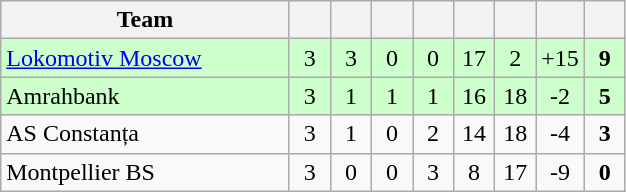<table class="wikitable" style="text-align: center;">
<tr>
<th width="185">Team</th>
<th width="20"></th>
<th width="20"></th>
<th width="20"></th>
<th width="20"></th>
<th width="20"></th>
<th width="20"></th>
<th width="20"></th>
<th width="20"></th>
</tr>
<tr bgcolor=#ccffcc>
<td align=left> <a href='#'>Lokomotiv Moscow</a></td>
<td>3</td>
<td>3</td>
<td>0</td>
<td>0</td>
<td>17</td>
<td>2</td>
<td>+15</td>
<td><strong>9</strong></td>
</tr>
<tr bgcolor=#ccffcc>
<td align=left> Amrahbank</td>
<td>3</td>
<td>1</td>
<td>1</td>
<td>1</td>
<td>16</td>
<td>18</td>
<td>-2</td>
<td><strong>5</strong></td>
</tr>
<tr>
<td align=left> AS Constanța</td>
<td>3</td>
<td>1</td>
<td>0</td>
<td>2</td>
<td>14</td>
<td>18</td>
<td>-4</td>
<td><strong>3</strong></td>
</tr>
<tr>
<td align=left> Montpellier BS</td>
<td>3</td>
<td>0</td>
<td>0</td>
<td>3</td>
<td>8</td>
<td>17</td>
<td>-9</td>
<td><strong>0</strong></td>
</tr>
</table>
